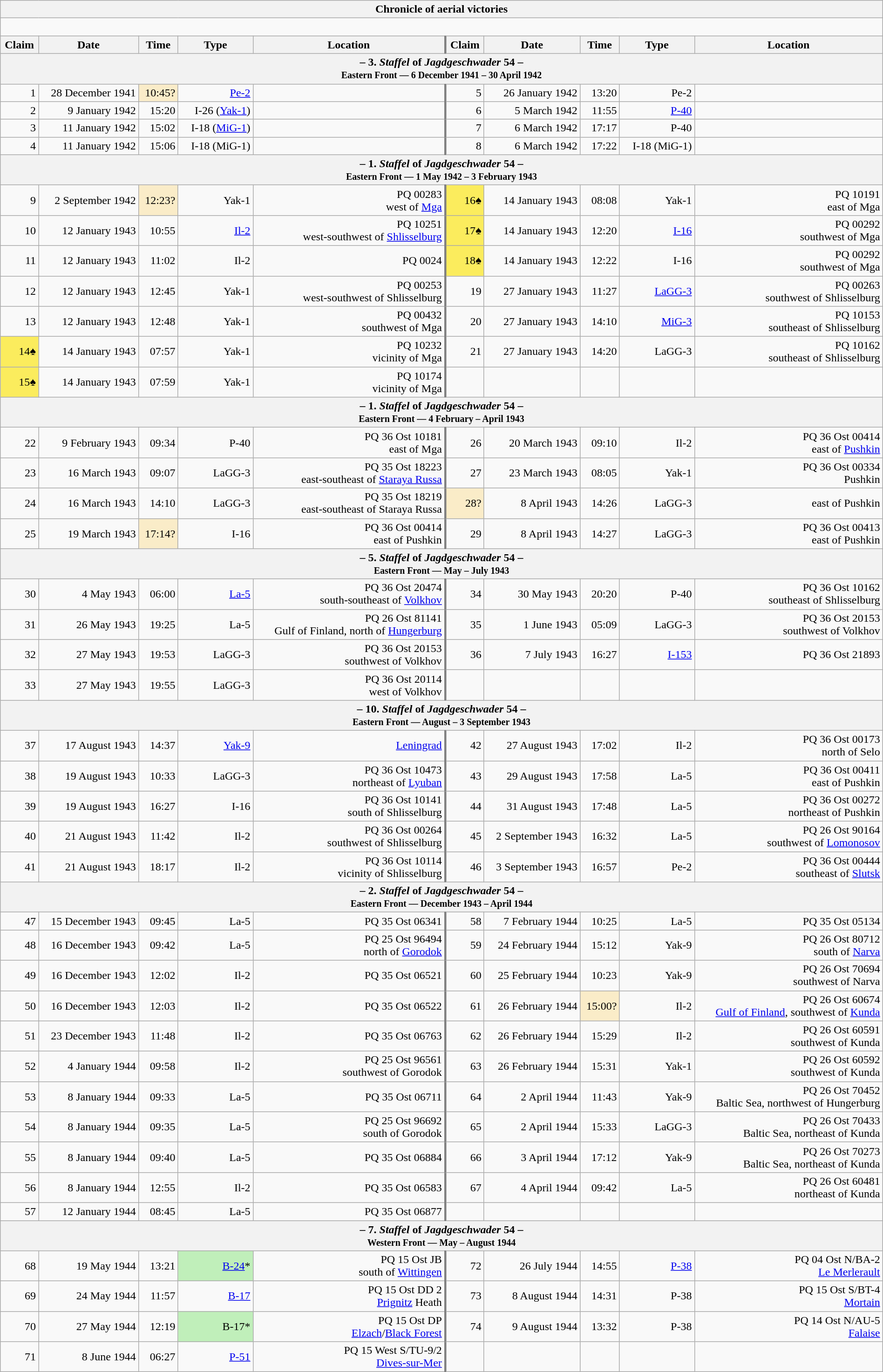<table class="wikitable plainrowheaders collapsible" style="margin-left: auto; margin-right: auto; border: none; text-align:right; width: 100%;">
<tr>
<th colspan="10">Chronicle of aerial victories</th>
</tr>
<tr>
<td colspan="10" style="text-align: left;"><br>

</td>
</tr>
<tr>
<th scope="col">Claim</th>
<th scope="col">Date</th>
<th scope="col">Time</th>
<th scope="col" width="100px">Type</th>
<th scope="col">Location</th>
<th scope="col" style="border-left: 3px solid grey;">Claim</th>
<th scope="col">Date</th>
<th scope="col">Time</th>
<th scope="col" width="100px">Type</th>
<th scope="col">Location</th>
</tr>
<tr>
<th colspan="10">– 3. <em>Staffel</em> of <em>Jagdgeschwader</em> 54 –<br><small>Eastern Front — 6 December 1941 – 30 April 1942</small></th>
</tr>
<tr>
<td>1</td>
<td>28 December 1941</td>
<td style="background:#faecc8">10:45?</td>
<td><a href='#'>Pe-2</a></td>
<td></td>
<td style="border-left: 3px solid grey;">5</td>
<td>26 January 1942</td>
<td>13:20</td>
<td>Pe-2</td>
<td></td>
</tr>
<tr>
<td>2</td>
<td>9 January 1942</td>
<td>15:20</td>
<td>I-26 (<a href='#'>Yak-1</a>)</td>
<td></td>
<td style="border-left: 3px solid grey;">6</td>
<td>5 March 1942</td>
<td>11:55</td>
<td><a href='#'>P-40</a></td>
<td></td>
</tr>
<tr>
<td>3</td>
<td>11 January 1942</td>
<td>15:02</td>
<td>I-18 (<a href='#'>MiG-1</a>)</td>
<td></td>
<td style="border-left: 3px solid grey;">7</td>
<td>6 March 1942</td>
<td>17:17</td>
<td>P-40</td>
<td></td>
</tr>
<tr>
<td>4</td>
<td>11 January 1942</td>
<td>15:06</td>
<td>I-18 (MiG-1)</td>
<td></td>
<td style="border-left: 3px solid grey;">8</td>
<td>6 March 1942</td>
<td>17:22</td>
<td>I-18 (MiG-1)</td>
<td></td>
</tr>
<tr>
<th colspan="10">– 1. <em>Staffel</em> of <em>Jagdgeschwader</em> 54 –<br><small>Eastern Front — 1 May 1942 – 3 February 1943</small></th>
</tr>
<tr>
<td>9</td>
<td>2 September 1942</td>
<td style="background:#faecc8">12:23?</td>
<td>Yak-1</td>
<td>PQ 00283<br> west of <a href='#'>Mga</a></td>
<td style="border-left: 3px solid grey; background:#fbec5d;">16♠</td>
<td>14 January 1943</td>
<td>08:08</td>
<td>Yak-1</td>
<td>PQ 10191<br>east of Mga</td>
</tr>
<tr>
<td>10</td>
<td>12 January 1943</td>
<td>10:55</td>
<td><a href='#'>Il-2</a></td>
<td>PQ 10251<br> west-southwest of <a href='#'>Shlisselburg</a></td>
<td style="border-left: 3px solid grey; background:#fbec5d;">17♠</td>
<td>14 January 1943</td>
<td>12:20</td>
<td><a href='#'>I-16</a></td>
<td>PQ 00292<br> southwest of Mga</td>
</tr>
<tr>
<td>11</td>
<td>12 January 1943</td>
<td>11:02</td>
<td>Il-2</td>
<td>PQ 0024</td>
<td style="border-left: 3px solid grey; background:#fbec5d;">18♠</td>
<td>14 January 1943</td>
<td>12:22</td>
<td>I-16</td>
<td>PQ 00292<br> southwest of Mga</td>
</tr>
<tr>
<td>12</td>
<td>12 January 1943</td>
<td>12:45</td>
<td>Yak-1</td>
<td>PQ 00253<br> west-southwest of Shlisselburg</td>
<td style="border-left: 3px solid grey;">19</td>
<td>27 January 1943</td>
<td>11:27</td>
<td><a href='#'>LaGG-3</a></td>
<td>PQ 00263<br> southwest of Shlisselburg</td>
</tr>
<tr>
<td>13</td>
<td>12 January 1943</td>
<td>12:48</td>
<td>Yak-1</td>
<td>PQ 00432<br> southwest of Mga</td>
<td style="border-left: 3px solid grey;">20</td>
<td>27 January 1943</td>
<td>14:10</td>
<td><a href='#'>MiG-3</a></td>
<td>PQ 10153<br>southeast of Shlisselburg</td>
</tr>
<tr>
<td style="background:#fbec5d;">14♠</td>
<td>14 January 1943</td>
<td>07:57</td>
<td>Yak-1</td>
<td>PQ 10232<br>vicinity of Mga</td>
<td style="border-left: 3px solid grey;">21</td>
<td>27 January 1943</td>
<td>14:20</td>
<td>LaGG-3</td>
<td>PQ 10162<br>southeast of Shlisselburg</td>
</tr>
<tr>
<td style="background:#fbec5d;">15♠</td>
<td>14 January 1943</td>
<td>07:59</td>
<td>Yak-1</td>
<td>PQ 10174<br>vicinity of Mga</td>
<td style="border-left: 3px solid grey;"></td>
<td></td>
<td></td>
<td></td>
<td></td>
</tr>
<tr>
<th colspan="10">– 1. <em>Staffel</em> of <em>Jagdgeschwader</em> 54 –<br><small>Eastern Front — 4 February – April 1943</small></th>
</tr>
<tr>
<td>22</td>
<td>9 February 1943</td>
<td>09:34</td>
<td>P-40</td>
<td>PQ 36 Ost 10181<br>east of Mga</td>
<td style="border-left: 3px solid grey;">26</td>
<td>20 March 1943</td>
<td>09:10</td>
<td>Il-2</td>
<td>PQ 36 Ost 00414<br> east of <a href='#'>Pushkin</a></td>
</tr>
<tr>
<td>23</td>
<td>16 March 1943</td>
<td>09:07</td>
<td>LaGG-3</td>
<td>PQ 35 Ost 18223<br> east-southeast of <a href='#'>Staraya Russa</a></td>
<td style="border-left: 3px solid grey;">27</td>
<td>23 March 1943</td>
<td>08:05</td>
<td>Yak-1</td>
<td>PQ 36 Ost 00334<br>Pushkin</td>
</tr>
<tr>
<td>24</td>
<td>16 March 1943</td>
<td>14:10</td>
<td>LaGG-3</td>
<td>PQ 35 Ost 18219<br> east-southeast of Staraya Russa</td>
<td style="border-left: 3px solid grey; background:#faecc8">28?</td>
<td>8 April 1943</td>
<td>14:26</td>
<td>LaGG-3</td>
<td> east of Pushkin</td>
</tr>
<tr>
<td>25</td>
<td>19 March 1943</td>
<td style="background:#faecc8">17:14?</td>
<td>I-16</td>
<td>PQ 36 Ost 00414<br> east of Pushkin</td>
<td style="border-left: 3px solid grey;">29</td>
<td>8 April 1943</td>
<td>14:27</td>
<td>LaGG-3</td>
<td>PQ 36 Ost 00413<br> east of Pushkin</td>
</tr>
<tr>
<th colspan="14">– 5. <em>Staffel</em> of <em>Jagdgeschwader</em> 54 –<br><small>Eastern Front — May – July 1943</small></th>
</tr>
<tr>
<td>30</td>
<td>4 May 1943</td>
<td>06:00</td>
<td><a href='#'>La-5</a></td>
<td>PQ 36 Ost 20474<br> south-southeast of <a href='#'>Volkhov</a></td>
<td style="border-left: 3px solid grey;">34</td>
<td>30 May 1943</td>
<td>20:20</td>
<td>P-40</td>
<td>PQ 36 Ost 10162<br>southeast of Shlisselburg</td>
</tr>
<tr>
<td>31</td>
<td>26 May 1943</td>
<td>19:25</td>
<td>La-5</td>
<td>PQ 26 Ost 81141<br>Gulf of Finland, north of <a href='#'>Hungerburg</a></td>
<td style="border-left: 3px solid grey;">35</td>
<td>1 June 1943</td>
<td>05:09</td>
<td>LaGG-3</td>
<td>PQ 36 Ost 20153<br>southwest of Volkhov</td>
</tr>
<tr>
<td>32</td>
<td>27 May 1943</td>
<td>19:53</td>
<td>LaGG-3</td>
<td>PQ 36 Ost 20153<br>southwest of Volkhov</td>
<td style="border-left: 3px solid grey;">36</td>
<td>7 July 1943</td>
<td>16:27</td>
<td><a href='#'>I-153</a></td>
<td>PQ 36 Ost 21893</td>
</tr>
<tr>
<td>33</td>
<td>27 May 1943</td>
<td>19:55</td>
<td>LaGG-3</td>
<td>PQ 36 Ost 20114<br>west of Volkhov</td>
<td style="border-left: 3px solid grey;"></td>
<td></td>
<td></td>
<td></td>
<td></td>
</tr>
<tr>
<th colspan="10">– 10. <em>Staffel</em> of <em>Jagdgeschwader</em> 54 –<br><small>Eastern Front — August – 3 September 1943</small></th>
</tr>
<tr>
<td>37</td>
<td>17 August 1943</td>
<td>14:37</td>
<td><a href='#'>Yak-9</a></td>
<td><a href='#'>Leningrad</a></td>
<td style="border-left: 3px solid grey;">42</td>
<td>27 August 1943</td>
<td>17:02</td>
<td>Il-2</td>
<td>PQ 36 Ost 00173<br> north of Selo</td>
</tr>
<tr>
<td>38</td>
<td>19 August 1943</td>
<td>10:33</td>
<td>LaGG-3</td>
<td>PQ 36 Ost 10473<br> northeast of <a href='#'>Lyuban</a></td>
<td style="border-left: 3px solid grey;">43</td>
<td>29 August 1943</td>
<td>17:58</td>
<td>La-5</td>
<td>PQ 36 Ost 00411<br> east of Pushkin</td>
</tr>
<tr>
<td>39</td>
<td>19 August 1943</td>
<td>16:27</td>
<td>I-16</td>
<td>PQ 36 Ost 10141<br>south of Shlisselburg</td>
<td style="border-left: 3px solid grey;">44</td>
<td>31 August 1943</td>
<td>17:48</td>
<td>La-5</td>
<td>PQ 36 Ost 00272<br> northeast of Pushkin</td>
</tr>
<tr>
<td>40</td>
<td>21 August 1943</td>
<td>11:42</td>
<td>Il-2</td>
<td>PQ 36 Ost 00264<br> southwest of Shlisselburg</td>
<td style="border-left: 3px solid grey;">45</td>
<td>2 September 1943</td>
<td>16:32</td>
<td>La-5</td>
<td>PQ 26 Ost 90164<br> southwest of <a href='#'>Lomonosov</a></td>
</tr>
<tr>
<td>41</td>
<td>21 August 1943</td>
<td>18:17</td>
<td>Il-2</td>
<td>PQ 36 Ost 10114<br>vicinity of Shlisselburg</td>
<td style="border-left: 3px solid grey;">46</td>
<td>3 September 1943</td>
<td>16:57</td>
<td>Pe-2</td>
<td>PQ 36 Ost 00444<br> southeast of <a href='#'>Slutsk</a></td>
</tr>
<tr>
<th colspan="10">– 2. <em>Staffel</em> of <em>Jagdgeschwader</em> 54 –<br><small>Eastern Front — December 1943 – April 1944</small></th>
</tr>
<tr>
<td>47</td>
<td>15 December 1943</td>
<td>09:45</td>
<td>La-5</td>
<td>PQ 35 Ost 06341</td>
<td style="border-left: 3px solid grey;">58</td>
<td>7 February 1944</td>
<td>10:25</td>
<td>La-5</td>
<td>PQ 35 Ost 05134</td>
</tr>
<tr>
<td>48</td>
<td>16 December 1943</td>
<td>09:42</td>
<td>La-5</td>
<td>PQ 25 Ost 96494<br>north of <a href='#'>Gorodok</a></td>
<td style="border-left: 3px solid grey;">59</td>
<td>24 February 1944</td>
<td>15:12</td>
<td>Yak-9</td>
<td>PQ 26 Ost 80712<br> south of <a href='#'>Narva</a></td>
</tr>
<tr>
<td>49</td>
<td>16 December 1943</td>
<td>12:02</td>
<td>Il-2</td>
<td>PQ 35 Ost 06521</td>
<td style="border-left: 3px solid grey;">60</td>
<td>25 February 1944</td>
<td>10:23</td>
<td>Yak-9</td>
<td>PQ 26 Ost 70694<br> southwest of Narva</td>
</tr>
<tr>
<td>50</td>
<td>16 December 1943</td>
<td>12:03</td>
<td>Il-2</td>
<td>PQ 35 Ost 06522</td>
<td style="border-left: 3px solid grey;">61</td>
<td>26 February 1944</td>
<td style="background:#faecc8">15:00?</td>
<td>Il-2</td>
<td>PQ 26 Ost 60674<br><a href='#'>Gulf of Finland</a>, southwest of <a href='#'>Kunda</a></td>
</tr>
<tr>
<td>51</td>
<td>23 December 1943</td>
<td>11:48</td>
<td>Il-2</td>
<td>PQ 35 Ost 06763</td>
<td style="border-left: 3px solid grey;">62</td>
<td>26 February 1944</td>
<td>15:29</td>
<td>Il-2</td>
<td>PQ 26 Ost 60591<br>southwest of Kunda</td>
</tr>
<tr>
<td>52</td>
<td>4 January 1944</td>
<td>09:58</td>
<td>Il-2</td>
<td>PQ 25 Ost 96561<br> southwest of Gorodok</td>
<td style="border-left: 3px solid grey;">63</td>
<td>26 February 1944</td>
<td>15:31</td>
<td>Yak-1</td>
<td>PQ 26 Ost 60592<br>southwest of Kunda</td>
</tr>
<tr>
<td>53</td>
<td>8 January 1944</td>
<td>09:33</td>
<td>La-5</td>
<td>PQ 35 Ost 06711</td>
<td style="border-left: 3px solid grey;">64</td>
<td>2 April 1944</td>
<td>11:43</td>
<td>Yak-9</td>
<td>PQ 26 Ost 70452<br>Baltic Sea, northwest of Hungerburg</td>
</tr>
<tr>
<td>54</td>
<td>8 January 1944</td>
<td>09:35</td>
<td>La-5</td>
<td>PQ 25 Ost 96692<br> south of Gorodok</td>
<td style="border-left: 3px solid grey;">65</td>
<td>2 April 1944</td>
<td>15:33</td>
<td>LaGG-3</td>
<td>PQ 26 Ost 70433<br>Baltic Sea,  northeast of Kunda</td>
</tr>
<tr>
<td>55</td>
<td>8 January 1944</td>
<td>09:40</td>
<td>La-5</td>
<td>PQ 35 Ost 06884</td>
<td style="border-left: 3px solid grey;">66</td>
<td>3 April 1944</td>
<td>17:12</td>
<td>Yak-9</td>
<td>PQ 26 Ost 70273<br>Baltic Sea,  northeast of Kunda</td>
</tr>
<tr>
<td>56</td>
<td>8 January 1944</td>
<td>12:55</td>
<td>Il-2</td>
<td>PQ 35 Ost 06583</td>
<td style="border-left: 3px solid grey;">67</td>
<td>4 April 1944</td>
<td>09:42</td>
<td>La-5</td>
<td>PQ 26 Ost 60481<br>northeast of Kunda</td>
</tr>
<tr>
<td>57</td>
<td>12 January 1944</td>
<td>08:45</td>
<td>La-5</td>
<td>PQ 35 Ost 06877</td>
<td style="border-left: 3px solid grey;"></td>
<td></td>
<td></td>
<td></td>
<td></td>
</tr>
<tr>
<th colspan="10">– 7. <em>Staffel</em> of <em>Jagdgeschwader</em> 54 –<br><small>Western Front — May – August 1944</small></th>
</tr>
<tr>
<td>68</td>
<td>19 May 1944</td>
<td>13:21</td>
<td style="background:#C0EFBA"><a href='#'>B-24</a>*</td>
<td>PQ 15 Ost JB<br>south of <a href='#'>Wittingen</a></td>
<td style="border-left: 3px solid grey;">72</td>
<td>26 July 1944</td>
<td>14:55</td>
<td><a href='#'>P-38</a></td>
<td>PQ 04 Ost N/BA-2<br><a href='#'>Le Merlerault</a></td>
</tr>
<tr>
<td>69</td>
<td>24 May 1944</td>
<td>11:57</td>
<td><a href='#'>B-17</a></td>
<td>PQ 15 Ost DD 2<br><a href='#'>Prignitz</a> Heath</td>
<td style="border-left: 3px solid grey;">73</td>
<td>8 August 1944</td>
<td>14:31</td>
<td>P-38</td>
<td>PQ 15 Ost S/BT-4<br><a href='#'>Mortain</a></td>
</tr>
<tr>
<td>70</td>
<td>27 May 1944</td>
<td>12:19</td>
<td style="background:#C0EFBA">B-17*</td>
<td>PQ 15 Ost DP<br><a href='#'>Elzach</a>/<a href='#'>Black Forest</a></td>
<td style="border-left: 3px solid grey;">74</td>
<td>9 August 1944</td>
<td>13:32</td>
<td>P-38</td>
<td>PQ 14 Ost N/AU-5<br><a href='#'>Falaise</a></td>
</tr>
<tr>
<td>71</td>
<td>8 June 1944</td>
<td>06:27</td>
<td><a href='#'>P-51</a></td>
<td>PQ 15 West S/TU-9/2<br><a href='#'>Dives-sur-Mer</a></td>
<td style="border-left: 3px solid grey;"></td>
<td></td>
<td></td>
<td></td>
<td></td>
</tr>
</table>
